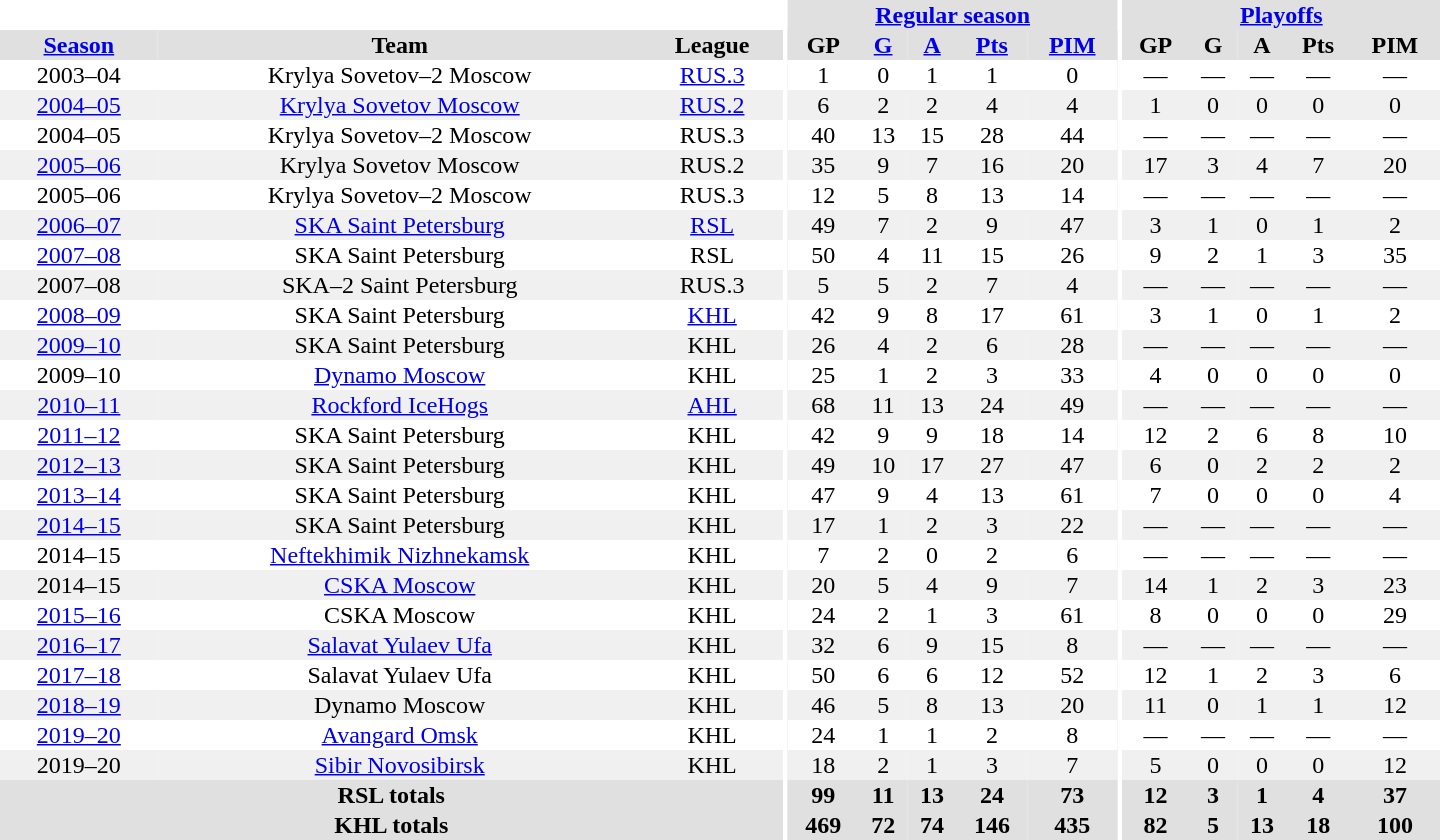<table border="0" cellpadding="1" cellspacing="0" style="text-align:center; width:60em">
<tr bgcolor="#e0e0e0">
<th colspan="3" bgcolor="#ffffff"></th>
<th rowspan="99" bgcolor="#ffffff"></th>
<th colspan="5"><a href='#'>Regular season</a></th>
<th rowspan="99" bgcolor="#ffffff"></th>
<th colspan="5"><a href='#'>Playoffs</a></th>
</tr>
<tr bgcolor="#e0e0e0">
<th><a href='#'>Season</a></th>
<th>Team</th>
<th>League</th>
<th>GP</th>
<th><a href='#'>G</a></th>
<th><a href='#'>A</a></th>
<th><a href='#'>Pts</a></th>
<th><a href='#'>PIM</a></th>
<th>GP</th>
<th>G</th>
<th>A</th>
<th>Pts</th>
<th>PIM</th>
</tr>
<tr>
<td>2003–04</td>
<td>Krylya Sovetov–2 Moscow</td>
<td><a href='#'>RUS.3</a></td>
<td>1</td>
<td>0</td>
<td>1</td>
<td>1</td>
<td>0</td>
<td>—</td>
<td>—</td>
<td>—</td>
<td>—</td>
<td>—</td>
</tr>
<tr bgcolor="#f0f0f0">
<td><a href='#'>2004–05</a></td>
<td><a href='#'>Krylya Sovetov Moscow</a></td>
<td><a href='#'>RUS.2</a></td>
<td>6</td>
<td>2</td>
<td>2</td>
<td>4</td>
<td>4</td>
<td>1</td>
<td>0</td>
<td>0</td>
<td>0</td>
<td>0</td>
</tr>
<tr>
<td>2004–05</td>
<td>Krylya Sovetov–2 Moscow</td>
<td>RUS.3</td>
<td>40</td>
<td>13</td>
<td>15</td>
<td>28</td>
<td>44</td>
<td>—</td>
<td>—</td>
<td>—</td>
<td>—</td>
<td>—</td>
</tr>
<tr bgcolor="#f0f0f0">
<td><a href='#'>2005–06</a></td>
<td>Krylya Sovetov Moscow</td>
<td>RUS.2</td>
<td>35</td>
<td>9</td>
<td>7</td>
<td>16</td>
<td>20</td>
<td>17</td>
<td>3</td>
<td>4</td>
<td>7</td>
<td>20</td>
</tr>
<tr>
<td>2005–06</td>
<td>Krylya Sovetov–2 Moscow</td>
<td>RUS.3</td>
<td>12</td>
<td>5</td>
<td>8</td>
<td>13</td>
<td>14</td>
<td>—</td>
<td>—</td>
<td>—</td>
<td>—</td>
<td>—</td>
</tr>
<tr bgcolor="#f0f0f0">
<td><a href='#'>2006–07</a></td>
<td><a href='#'>SKA Saint Petersburg</a></td>
<td><a href='#'>RSL</a></td>
<td>49</td>
<td>7</td>
<td>2</td>
<td>9</td>
<td>47</td>
<td>3</td>
<td>1</td>
<td>0</td>
<td>1</td>
<td>2</td>
</tr>
<tr>
<td><a href='#'>2007–08</a></td>
<td>SKA Saint Petersburg</td>
<td>RSL</td>
<td>50</td>
<td>4</td>
<td>11</td>
<td>15</td>
<td>26</td>
<td>9</td>
<td>2</td>
<td>1</td>
<td>3</td>
<td>35</td>
</tr>
<tr bgcolor="#f0f0f0">
<td>2007–08</td>
<td>SKA–2 Saint Petersburg</td>
<td>RUS.3</td>
<td>5</td>
<td>5</td>
<td>2</td>
<td>7</td>
<td>4</td>
<td>—</td>
<td>—</td>
<td>—</td>
<td>—</td>
<td>—</td>
</tr>
<tr>
<td><a href='#'>2008–09</a></td>
<td>SKA Saint Petersburg</td>
<td><a href='#'>KHL</a></td>
<td>42</td>
<td>9</td>
<td>8</td>
<td>17</td>
<td>61</td>
<td>3</td>
<td>1</td>
<td>0</td>
<td>1</td>
<td>2</td>
</tr>
<tr bgcolor="#f0f0f0">
<td><a href='#'>2009–10</a></td>
<td>SKA Saint Petersburg</td>
<td>KHL</td>
<td>26</td>
<td>4</td>
<td>2</td>
<td>6</td>
<td>28</td>
<td>—</td>
<td>—</td>
<td>—</td>
<td>—</td>
<td>—</td>
</tr>
<tr>
<td>2009–10</td>
<td><a href='#'>Dynamo Moscow</a></td>
<td>KHL</td>
<td>25</td>
<td>1</td>
<td>2</td>
<td>3</td>
<td>33</td>
<td>4</td>
<td>0</td>
<td>0</td>
<td>0</td>
<td>0</td>
</tr>
<tr bgcolor="#f0f0f0">
<td><a href='#'>2010–11</a></td>
<td><a href='#'>Rockford IceHogs</a></td>
<td><a href='#'>AHL</a></td>
<td>68</td>
<td>11</td>
<td>13</td>
<td>24</td>
<td>49</td>
<td>—</td>
<td>—</td>
<td>—</td>
<td>—</td>
<td>—</td>
</tr>
<tr>
<td><a href='#'>2011–12</a></td>
<td>SKA Saint Petersburg</td>
<td>KHL</td>
<td>42</td>
<td>9</td>
<td>9</td>
<td>18</td>
<td>14</td>
<td>12</td>
<td>2</td>
<td>6</td>
<td>8</td>
<td>10</td>
</tr>
<tr bgcolor="#f0f0f0">
<td><a href='#'>2012–13</a></td>
<td>SKA Saint Petersburg</td>
<td>KHL</td>
<td>49</td>
<td>10</td>
<td>17</td>
<td>27</td>
<td>47</td>
<td>6</td>
<td>0</td>
<td>2</td>
<td>2</td>
<td>2</td>
</tr>
<tr>
<td><a href='#'>2013–14</a></td>
<td>SKA Saint Petersburg</td>
<td>KHL</td>
<td>47</td>
<td>9</td>
<td>4</td>
<td>13</td>
<td>61</td>
<td>7</td>
<td>0</td>
<td>0</td>
<td>0</td>
<td>4</td>
</tr>
<tr bgcolor="#f0f0f0">
<td><a href='#'>2014–15</a></td>
<td>SKA Saint Petersburg</td>
<td>KHL</td>
<td>17</td>
<td>1</td>
<td>2</td>
<td>3</td>
<td>22</td>
<td>—</td>
<td>—</td>
<td>—</td>
<td>—</td>
<td>—</td>
</tr>
<tr>
<td>2014–15</td>
<td><a href='#'>Neftekhimik Nizhnekamsk</a></td>
<td>KHL</td>
<td>7</td>
<td>2</td>
<td>0</td>
<td>2</td>
<td>6</td>
<td>—</td>
<td>—</td>
<td>—</td>
<td>—</td>
<td>—</td>
</tr>
<tr bgcolor="#f0f0f0">
<td>2014–15</td>
<td><a href='#'>CSKA Moscow</a></td>
<td>KHL</td>
<td>20</td>
<td>5</td>
<td>4</td>
<td>9</td>
<td>7</td>
<td>14</td>
<td>1</td>
<td>2</td>
<td>3</td>
<td>23</td>
</tr>
<tr>
<td><a href='#'>2015–16</a></td>
<td>CSKA Moscow</td>
<td>KHL</td>
<td>24</td>
<td>2</td>
<td>1</td>
<td>3</td>
<td>61</td>
<td>8</td>
<td>0</td>
<td>0</td>
<td>0</td>
<td>29</td>
</tr>
<tr bgcolor="#f0f0f0">
<td><a href='#'>2016–17</a></td>
<td><a href='#'>Salavat Yulaev Ufa</a></td>
<td>KHL</td>
<td>32</td>
<td>6</td>
<td>9</td>
<td>15</td>
<td>8</td>
<td>—</td>
<td>—</td>
<td>—</td>
<td>—</td>
<td>—</td>
</tr>
<tr>
<td><a href='#'>2017–18</a></td>
<td>Salavat Yulaev Ufa</td>
<td>KHL</td>
<td>50</td>
<td>6</td>
<td>6</td>
<td>12</td>
<td>52</td>
<td>12</td>
<td>1</td>
<td>2</td>
<td>3</td>
<td>6</td>
</tr>
<tr bgcolor="#f0f0f0">
<td><a href='#'>2018–19</a></td>
<td>Dynamo Moscow</td>
<td>KHL</td>
<td>46</td>
<td>5</td>
<td>8</td>
<td>13</td>
<td>20</td>
<td>11</td>
<td>0</td>
<td>1</td>
<td>1</td>
<td>12</td>
</tr>
<tr>
<td><a href='#'>2019–20</a></td>
<td><a href='#'>Avangard Omsk</a></td>
<td>KHL</td>
<td>24</td>
<td>1</td>
<td>1</td>
<td>2</td>
<td>8</td>
<td>—</td>
<td>—</td>
<td>—</td>
<td>—</td>
<td>—</td>
</tr>
<tr bgcolor="#f0f0f0">
<td>2019–20</td>
<td><a href='#'>Sibir Novosibirsk</a></td>
<td>KHL</td>
<td>18</td>
<td>2</td>
<td>1</td>
<td>3</td>
<td>7</td>
<td>5</td>
<td>0</td>
<td>0</td>
<td>0</td>
<td>12</td>
</tr>
<tr bgcolor="#e0e0e0">
<th colspan="3">RSL totals</th>
<th>99</th>
<th>11</th>
<th>13</th>
<th>24</th>
<th>73</th>
<th>12</th>
<th>3</th>
<th>1</th>
<th>4</th>
<th>37</th>
</tr>
<tr bgcolor="#e0e0e0">
<th colspan="3">KHL totals</th>
<th>469</th>
<th>72</th>
<th>74</th>
<th>146</th>
<th>435</th>
<th>82</th>
<th>5</th>
<th>13</th>
<th>18</th>
<th>100</th>
</tr>
</table>
